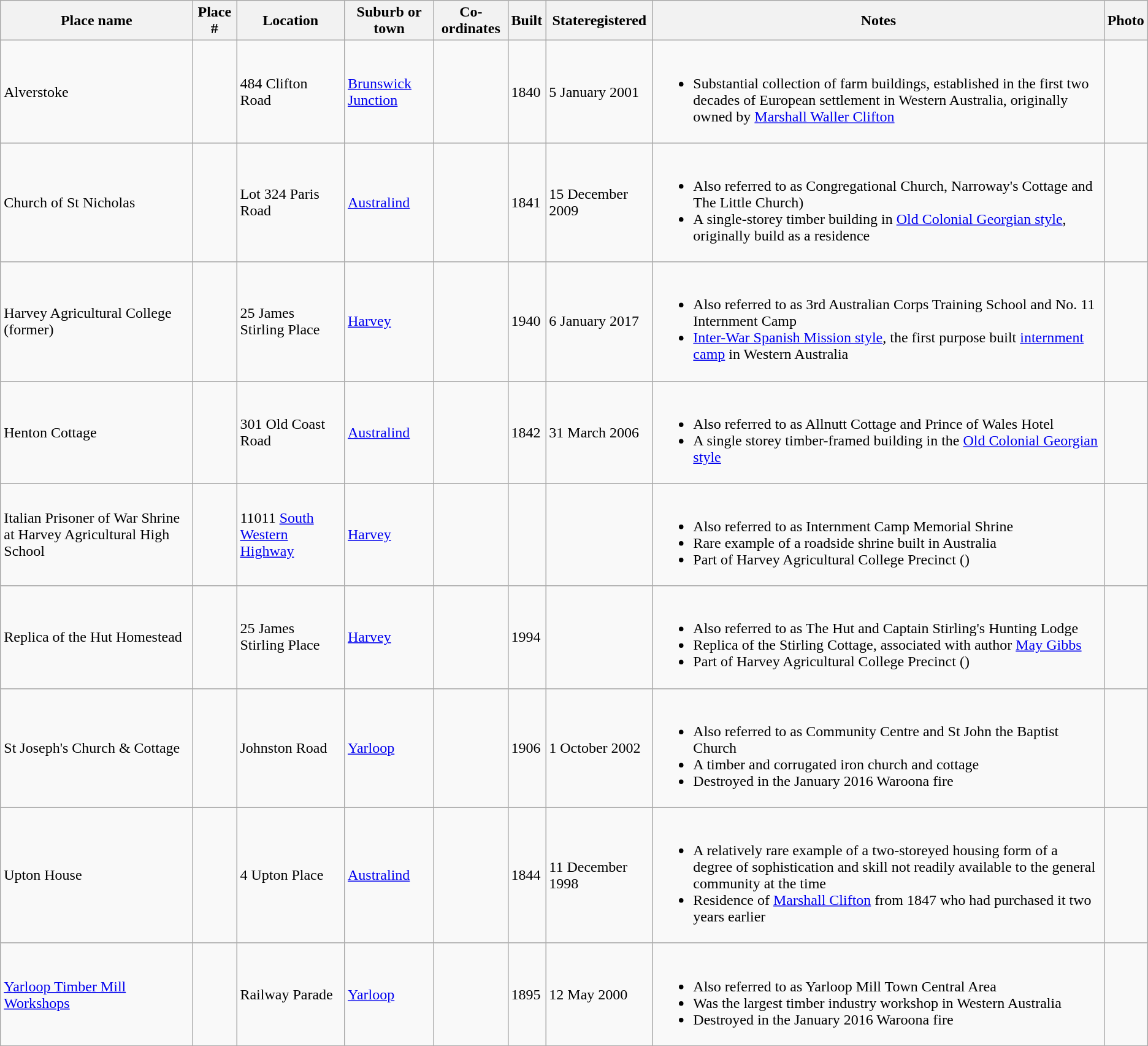<table class="wikitable sortable">
<tr>
<th>Place name</th>
<th>Place #</th>
<th>Location</th>
<th>Suburb or town</th>
<th>Co-ordinates</th>
<th>Built</th>
<th>Stateregistered</th>
<th class="unsortable">Notes</th>
<th class="unsortable">Photo</th>
</tr>
<tr>
<td>Alverstoke</td>
<td></td>
<td>484 Clifton Road</td>
<td><a href='#'>Brunswick Junction</a></td>
<td></td>
<td>1840</td>
<td>5 January 2001</td>
<td><br><ul><li>Substantial collection of farm buildings, established in the first two decades of European settlement in Western Australia, originally owned by <a href='#'>Marshall Waller Clifton</a></li></ul></td>
<td></td>
</tr>
<tr>
<td>Church of St Nicholas</td>
<td></td>
<td>Lot 324 Paris Road</td>
<td><a href='#'>Australind</a></td>
<td></td>
<td>1841</td>
<td>15 December 2009</td>
<td><br><ul><li>Also referred to as Congregational Church, Narroway's Cottage and The Little Church)</li><li>A single-storey timber building  in <a href='#'>Old Colonial Georgian style</a>, originally build as a residence</li></ul></td>
<td></td>
</tr>
<tr>
<td>Harvey Agricultural College (former)</td>
<td></td>
<td>25 James Stirling Place</td>
<td><a href='#'>Harvey</a></td>
<td></td>
<td>1940</td>
<td>6 January 2017</td>
<td><br><ul><li>Also referred to as 3rd Australian Corps Training School and No. 11 Internment Camp</li><li><a href='#'>Inter-War Spanish Mission style</a>, the first purpose built <a href='#'>internment camp</a> in Western Australia</li></ul></td>
<td></td>
</tr>
<tr>
<td>Henton Cottage</td>
<td></td>
<td>301 Old Coast Road</td>
<td><a href='#'>Australind</a></td>
<td></td>
<td>1842</td>
<td>31 March 2006</td>
<td><br><ul><li>Also referred to as Allnutt Cottage and Prince of Wales Hotel</li><li>A single storey timber-framed building in the <a href='#'>Old Colonial Georgian style</a></li></ul></td>
<td></td>
</tr>
<tr>
<td>Italian Prisoner of War Shrine at Harvey Agricultural High School</td>
<td></td>
<td>11011 <a href='#'>South Western Highway</a></td>
<td><a href='#'>Harvey</a></td>
<td></td>
<td></td>
<td></td>
<td><br><ul><li>Also referred to as Internment Camp Memorial Shrine</li><li>Rare example of a roadside shrine built in Australia</li><li>Part of Harvey Agricultural College Precinct ()</li></ul></td>
<td></td>
</tr>
<tr>
<td>Replica of the Hut Homestead</td>
<td></td>
<td>25 James Stirling Place</td>
<td><a href='#'>Harvey</a></td>
<td></td>
<td>1994</td>
<td></td>
<td><br><ul><li>Also referred to as The Hut and Captain Stirling's Hunting Lodge</li><li>Replica of the Stirling Cottage, associated with author <a href='#'>May Gibbs</a></li><li>Part of Harvey Agricultural College Precinct ()</li></ul></td>
<td></td>
</tr>
<tr>
<td>St Joseph's Church & Cottage</td>
<td></td>
<td>Johnston Road</td>
<td><a href='#'>Yarloop</a></td>
<td></td>
<td>1906</td>
<td>1 October 2002</td>
<td><br><ul><li>Also referred to as Community Centre and St John the Baptist Church</li><li>A timber and corrugated iron church and cottage</li><li>Destroyed in the January 2016 Waroona fire</li></ul></td>
<td></td>
</tr>
<tr>
<td>Upton House</td>
<td></td>
<td>4 Upton Place</td>
<td><a href='#'>Australind</a></td>
<td></td>
<td>1844</td>
<td>11 December 1998</td>
<td><br><ul><li>A relatively rare example of a two-storeyed housing form of a degree of sophistication and skill not readily available to the general community at the time</li><li>Residence of <a href='#'>Marshall Clifton</a> from 1847 who had purchased it two years earlier</li></ul></td>
<td></td>
</tr>
<tr>
<td><a href='#'>Yarloop Timber Mill Workshops</a></td>
<td></td>
<td>Railway Parade</td>
<td><a href='#'>Yarloop</a></td>
<td></td>
<td>1895</td>
<td>12 May 2000</td>
<td><br><ul><li>Also referred to as  Yarloop Mill Town Central Area</li><li>Was the largest timber industry workshop in Western Australia</li><li>Destroyed in the January 2016 Waroona fire</li></ul></td>
<td></td>
</tr>
</table>
